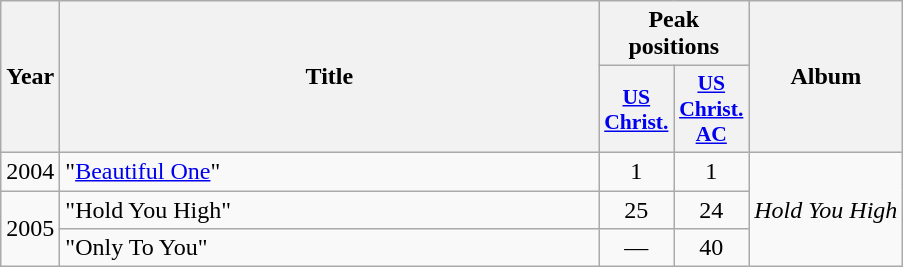<table class="wikitable plainrowheaders" style="text-align:center;">
<tr>
<th scope="col" rowspan="2" style="width:1em;">Year</th>
<th scope="col" rowspan="2" style="width:22em;">Title</th>
<th scope="col" colspan="2">Peak positions</th>
<th scope="col" rowspan="2">Album</th>
</tr>
<tr>
<th style="width:3em; font-size:90%"><a href='#'>US Christ.</a><br></th>
<th style="width:3em; font-size:90%"><a href='#'>US Christ. AC</a><br></th>
</tr>
<tr>
<td rowspan = "1">2004</td>
<td align="left">"<a href='#'>Beautiful One</a>"</td>
<td>1</td>
<td>1</td>
<td rowspan="3"><em>Hold You High</em></td>
</tr>
<tr>
<td rowspan = "2">2005</td>
<td align="left">"Hold You High"</td>
<td>25</td>
<td>24</td>
</tr>
<tr>
<td align="left">"Only To You"</td>
<td>—</td>
<td>40</td>
</tr>
</table>
